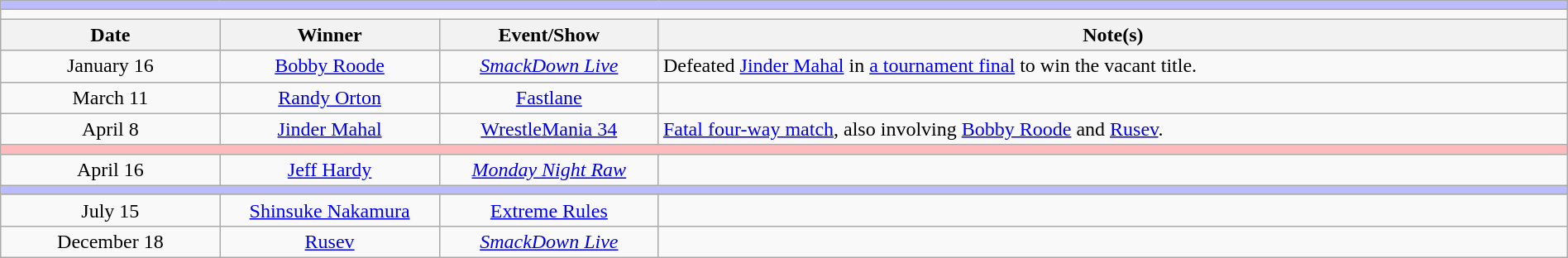<table class="wikitable" style="text-align:center; width:100%;">
<tr style="background:#BBF;">
<td colspan="5"></td>
</tr>
<tr>
<td colspan="5"><strong></strong></td>
</tr>
<tr>
<th width=14%>Date</th>
<th width=14%>Winner</th>
<th width=14%>Event/Show</th>
<th width=58%>Note(s)</th>
</tr>
<tr>
<td>January 16</td>
<td><a href='#'>Bobby Roode</a></td>
<td><em><a href='#'>SmackDown Live</a></em></td>
<td align=left>Defeated <a href='#'>Jinder Mahal</a> in <a href='#'>a tournament final</a> to win the vacant title.</td>
</tr>
<tr>
<td>March 11</td>
<td><a href='#'>Randy Orton</a></td>
<td><a href='#'>Fastlane</a></td>
<td></td>
</tr>
<tr>
<td>April 8</td>
<td><a href='#'>Jinder Mahal</a></td>
<td><a href='#'>WrestleMania 34</a></td>
<td align=left><a href='#'>Fatal four-way match</a>, also involving <a href='#'>Bobby Roode</a> and <a href='#'>Rusev</a>.</td>
</tr>
<tr style="background:#FBB;">
<td colspan="5"></td>
</tr>
<tr>
<td>April 16</td>
<td><a href='#'>Jeff Hardy</a></td>
<td><em><a href='#'>Monday Night Raw</a></em></td>
<td></td>
</tr>
<tr style="background:#BBF;">
<td colspan="5"></td>
</tr>
<tr>
<td>July 15</td>
<td><a href='#'>Shinsuke Nakamura</a></td>
<td><a href='#'>Extreme Rules</a></td>
<td></td>
</tr>
<tr>
<td>December 18<br></td>
<td><a href='#'>Rusev</a></td>
<td><em><a href='#'>SmackDown Live</a></em></td>
<td></td>
</tr>
</table>
